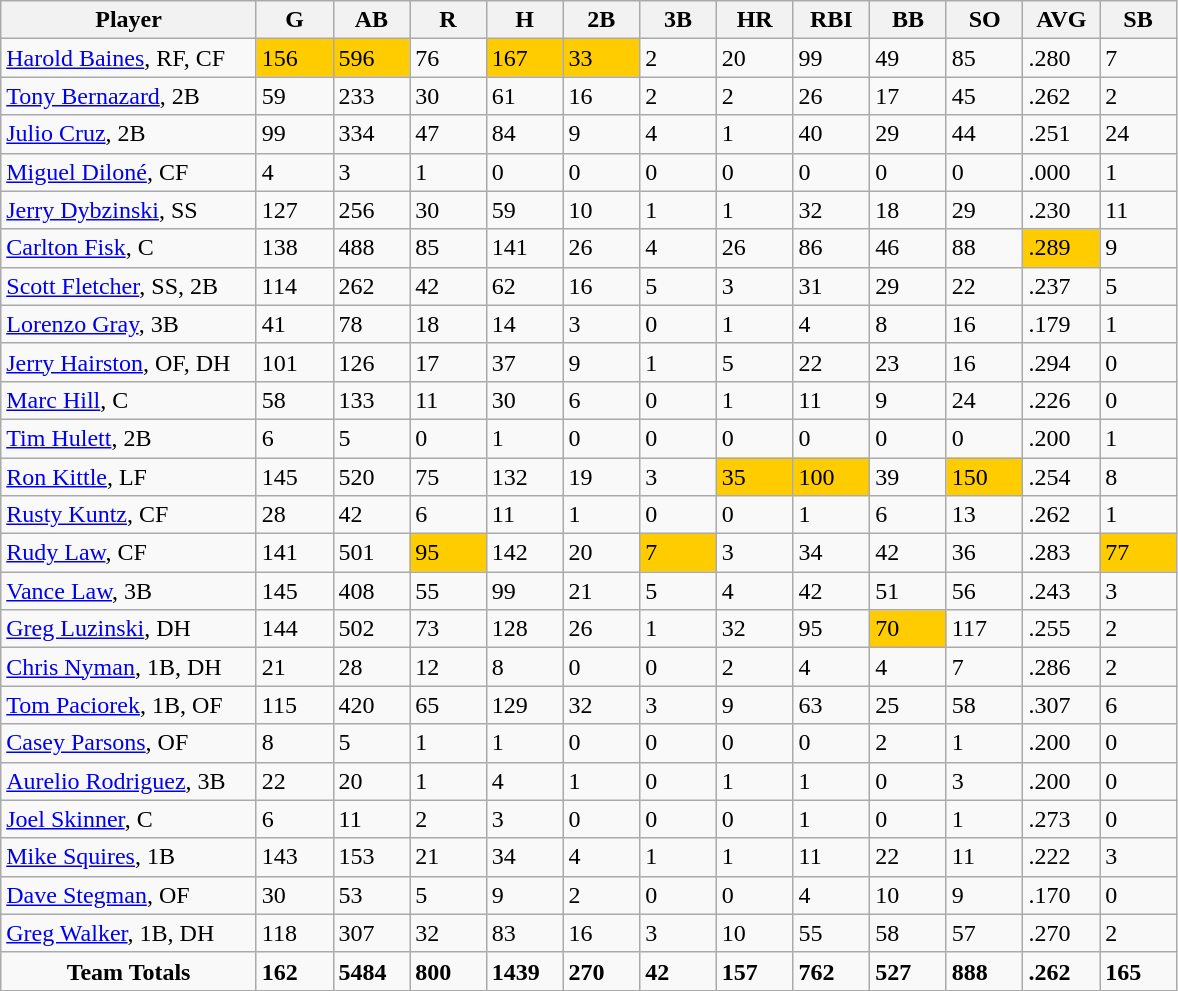<table class="wikitable sortable">
<tr>
<th bgcolor="#DDDDFF" width="20%">Player</th>
<th bgcolor="#DDDDFF" width="6%">G</th>
<th bgcolor="#DDDDFF" width="6%">AB</th>
<th bgcolor="#DDDDFF" width="6%">R</th>
<th bgcolor="#DDDDFF" width="6%">H</th>
<th bgcolor="#DDDDFF" width="6%">2B</th>
<th bgcolor="#DDDDFF" width="6%">3B</th>
<th bgcolor="#DDDDFF" width="6%">HR</th>
<th bgcolor="#DDDDFF" width="6%">RBI</th>
<th bgcolor="#DDDDFF" width="6%">BB</th>
<th bgcolor="#DDDDFF" width="6%">SO</th>
<th bgcolor="#DDDDFF" width="6%">AVG</th>
<th bgcolor="#DDDDFF" width="6%">SB</th>
</tr>
<tr>
<td><a href='#'>Harold Baines</a>, RF, CF</td>
<td bgcolor=#ffcc00>156</td>
<td bgcolor=#ffcc00>596</td>
<td>76</td>
<td bgcolor=#ffcc00>167</td>
<td bgcolor=#ffcc00>33</td>
<td>2</td>
<td>20</td>
<td>99</td>
<td>49</td>
<td>85</td>
<td>.280</td>
<td>7</td>
</tr>
<tr>
<td><a href='#'>Tony Bernazard</a>, 2B</td>
<td>59</td>
<td>233</td>
<td>30</td>
<td>61</td>
<td>16</td>
<td>2</td>
<td>2</td>
<td>26</td>
<td>17</td>
<td>45</td>
<td>.262</td>
<td>2</td>
</tr>
<tr>
<td><a href='#'>Julio Cruz</a>, 2B</td>
<td>99</td>
<td>334</td>
<td>47</td>
<td>84</td>
<td>9</td>
<td>4</td>
<td>1</td>
<td>40</td>
<td>29</td>
<td>44</td>
<td>.251</td>
<td>24</td>
</tr>
<tr>
<td><a href='#'>Miguel Diloné</a>, CF</td>
<td>4</td>
<td>3</td>
<td>1</td>
<td>0</td>
<td>0</td>
<td>0</td>
<td>0</td>
<td>0</td>
<td>0</td>
<td>0</td>
<td>.000</td>
<td>1</td>
</tr>
<tr>
<td><a href='#'>Jerry Dybzinski</a>, SS</td>
<td>127</td>
<td>256</td>
<td>30</td>
<td>59</td>
<td>10</td>
<td>1</td>
<td>1</td>
<td>32</td>
<td>18</td>
<td>29</td>
<td>.230</td>
<td>11</td>
</tr>
<tr>
<td><a href='#'>Carlton Fisk</a>, C</td>
<td>138</td>
<td>488</td>
<td>85</td>
<td>141</td>
<td>26</td>
<td>4</td>
<td>26</td>
<td>86</td>
<td>46</td>
<td>88</td>
<td bgcolor=#ffcc00>.289</td>
<td>9</td>
</tr>
<tr>
<td><a href='#'>Scott Fletcher</a>, SS, 2B</td>
<td>114</td>
<td>262</td>
<td>42</td>
<td>62</td>
<td>16</td>
<td>5</td>
<td>3</td>
<td>31</td>
<td>29</td>
<td>22</td>
<td>.237</td>
<td>5</td>
</tr>
<tr>
<td><a href='#'>Lorenzo Gray</a>, 3B</td>
<td>41</td>
<td>78</td>
<td>18</td>
<td>14</td>
<td>3</td>
<td>0</td>
<td>1</td>
<td>4</td>
<td>8</td>
<td>16</td>
<td>.179</td>
<td>1</td>
</tr>
<tr>
<td><a href='#'>Jerry Hairston</a>, OF, DH</td>
<td>101</td>
<td>126</td>
<td>17</td>
<td>37</td>
<td>9</td>
<td>1</td>
<td>5</td>
<td>22</td>
<td>23</td>
<td>16</td>
<td>.294</td>
<td>0</td>
</tr>
<tr>
<td><a href='#'>Marc Hill</a>, C</td>
<td>58</td>
<td>133</td>
<td>11</td>
<td>30</td>
<td>6</td>
<td>0</td>
<td>1</td>
<td>11</td>
<td>9</td>
<td>24</td>
<td>.226</td>
<td>0</td>
</tr>
<tr>
<td><a href='#'>Tim Hulett</a>, 2B</td>
<td>6</td>
<td>5</td>
<td>0</td>
<td>1</td>
<td>0</td>
<td>0</td>
<td>0</td>
<td>0</td>
<td>0</td>
<td>0</td>
<td>.200</td>
<td>1</td>
</tr>
<tr>
<td><a href='#'>Ron Kittle</a>, LF</td>
<td>145</td>
<td>520</td>
<td>75</td>
<td>132</td>
<td>19</td>
<td>3</td>
<td bgcolor=#ffcc00>35</td>
<td bgcolor=#ffcc00>100</td>
<td>39</td>
<td bgcolor=#ffcc00>150</td>
<td>.254</td>
<td>8</td>
</tr>
<tr>
<td><a href='#'>Rusty Kuntz</a>, CF</td>
<td>28</td>
<td>42</td>
<td>6</td>
<td>11</td>
<td>1</td>
<td>0</td>
<td>0</td>
<td>1</td>
<td>6</td>
<td>13</td>
<td>.262</td>
<td>1</td>
</tr>
<tr>
<td><a href='#'>Rudy Law</a>, CF</td>
<td>141</td>
<td>501</td>
<td bgcolor=#ffcc00>95</td>
<td>142</td>
<td>20</td>
<td bgcolor=#ffcc00>7</td>
<td>3</td>
<td>34</td>
<td>42</td>
<td>36</td>
<td>.283</td>
<td bgcolor=#ffcc00>77</td>
</tr>
<tr>
<td><a href='#'>Vance Law</a>, 3B</td>
<td>145</td>
<td>408</td>
<td>55</td>
<td>99</td>
<td>21</td>
<td>5</td>
<td>4</td>
<td>42</td>
<td>51</td>
<td>56</td>
<td>.243</td>
<td>3</td>
</tr>
<tr>
<td><a href='#'>Greg Luzinski</a>, DH</td>
<td>144</td>
<td>502</td>
<td>73</td>
<td>128</td>
<td>26</td>
<td>1</td>
<td>32</td>
<td>95</td>
<td bgcolor=#ffcc00>70</td>
<td>117</td>
<td>.255</td>
<td>2</td>
</tr>
<tr>
<td><a href='#'>Chris Nyman</a>, 1B, DH</td>
<td>21</td>
<td>28</td>
<td>12</td>
<td>8</td>
<td>0</td>
<td>0</td>
<td>2</td>
<td>4</td>
<td>4</td>
<td>7</td>
<td>.286</td>
<td>2</td>
</tr>
<tr>
<td><a href='#'>Tom Paciorek</a>, 1B, OF</td>
<td>115</td>
<td>420</td>
<td>65</td>
<td>129</td>
<td>32</td>
<td>3</td>
<td>9</td>
<td>63</td>
<td>25</td>
<td>58</td>
<td>.307</td>
<td>6</td>
</tr>
<tr>
<td><a href='#'>Casey Parsons</a>, OF</td>
<td>8</td>
<td>5</td>
<td>1</td>
<td>1</td>
<td>0</td>
<td>0</td>
<td>0</td>
<td>0</td>
<td>2</td>
<td>1</td>
<td>.200</td>
<td>0</td>
</tr>
<tr>
<td><a href='#'>Aurelio Rodriguez</a>, 3B</td>
<td>22</td>
<td>20</td>
<td>1</td>
<td>4</td>
<td>1</td>
<td>0</td>
<td>1</td>
<td>1</td>
<td>0</td>
<td>3</td>
<td>.200</td>
<td>0</td>
</tr>
<tr>
<td><a href='#'>Joel Skinner</a>, C</td>
<td>6</td>
<td>11</td>
<td>2</td>
<td>3</td>
<td>0</td>
<td>0</td>
<td>0</td>
<td>1</td>
<td>0</td>
<td>1</td>
<td>.273</td>
<td>0</td>
</tr>
<tr>
<td><a href='#'>Mike Squires</a>, 1B</td>
<td>143</td>
<td>153</td>
<td>21</td>
<td>34</td>
<td>4</td>
<td>1</td>
<td>1</td>
<td>11</td>
<td>22</td>
<td>11</td>
<td>.222</td>
<td>3</td>
</tr>
<tr>
<td><a href='#'>Dave Stegman</a>, OF</td>
<td>30</td>
<td>53</td>
<td>5</td>
<td>9</td>
<td>2</td>
<td>0</td>
<td>0</td>
<td>4</td>
<td>10</td>
<td>9</td>
<td>.170</td>
<td>0</td>
</tr>
<tr>
<td><a href='#'>Greg Walker</a>, 1B, DH</td>
<td>118</td>
<td>307</td>
<td>32</td>
<td>83</td>
<td>16</td>
<td>3</td>
<td>10</td>
<td>55</td>
<td>58</td>
<td>57</td>
<td>.270</td>
<td>2</td>
</tr>
<tr class="sortbottom">
<td style="text-align:center"><strong>Team Totals</strong></td>
<td><strong>162</strong></td>
<td><strong>5484</strong></td>
<td><strong>800</strong></td>
<td><strong>1439</strong></td>
<td><strong>270</strong></td>
<td><strong>42</strong></td>
<td><strong>157</strong></td>
<td><strong>762</strong></td>
<td><strong>527</strong></td>
<td><strong>888</strong></td>
<td><strong>.262</strong></td>
<td><strong>165</strong></td>
</tr>
</table>
